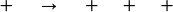<table border="0">
<tr style="height:2em;">
<td> </td>
<td>+ </td>
<td> </td>
<td>→ </td>
<td> </td>
<td>+ </td>
<td> </td>
<td>+ </td>
<td> </td>
<td>+ </td>
<td></td>
</tr>
</table>
